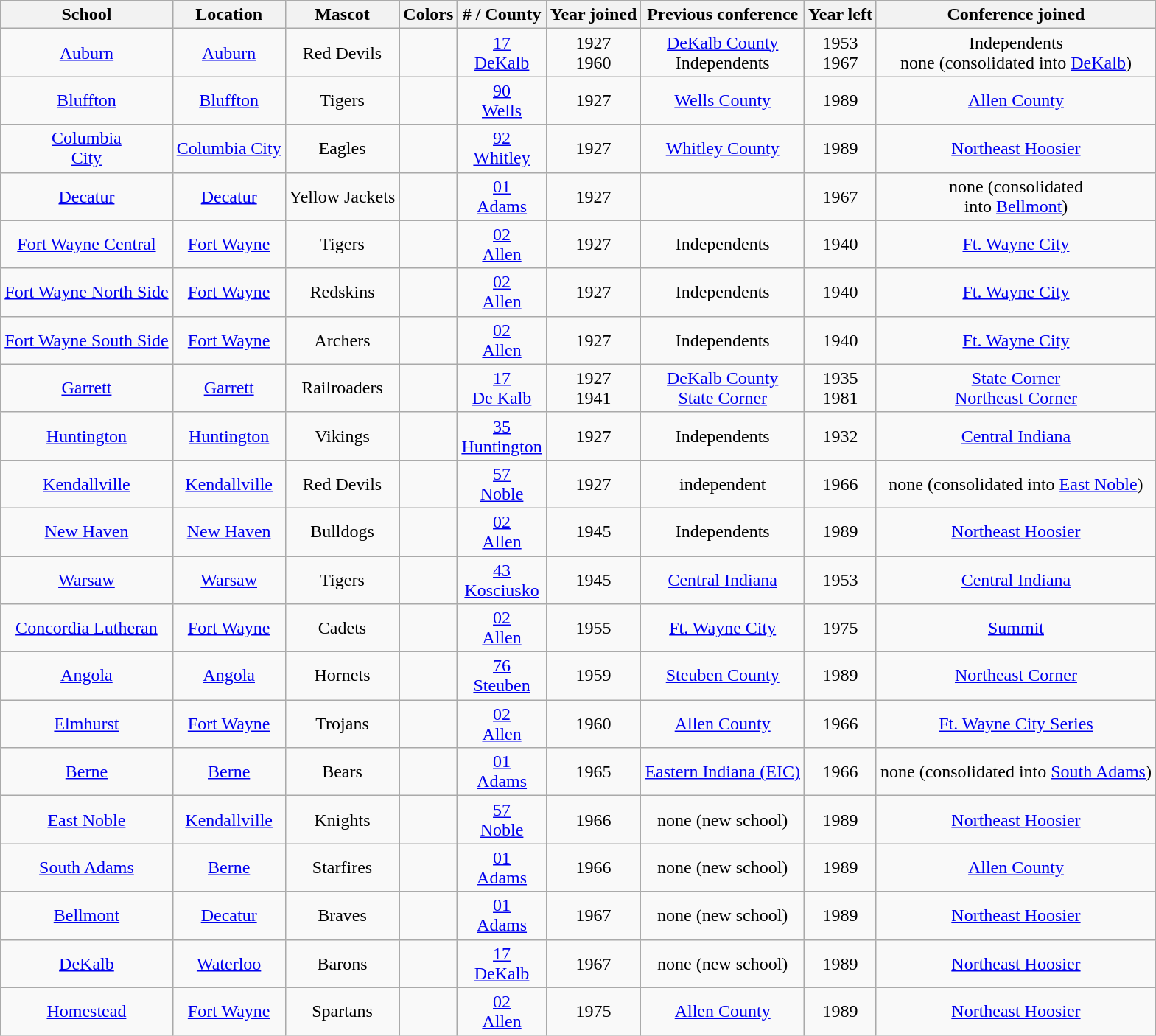<table class="wikitable" style="text-align:center">
<tr>
<th>School</th>
<th>Location</th>
<th>Mascot</th>
<th>Colors</th>
<th># / County</th>
<th>Year joined</th>
<th>Previous conference</th>
<th>Year left</th>
<th>Conference joined</th>
</tr>
<tr>
<td><a href='#'>Auburn</a></td>
<td><a href='#'>Auburn</a></td>
<td>Red Devils</td>
<td> </td>
<td><a href='#'>17 <br> DeKalb</a></td>
<td>1927<br>1960</td>
<td><a href='#'>DeKalb County</a><br>Independents</td>
<td>1953<br>1967</td>
<td>Independents<br>none (consolidated into <a href='#'>DeKalb</a>)</td>
</tr>
<tr>
<td><a href='#'>Bluffton</a></td>
<td><a href='#'>Bluffton</a></td>
<td>Tigers</td>
<td> </td>
<td><a href='#'>90 <br> Wells</a></td>
<td>1927</td>
<td><a href='#'>Wells County</a></td>
<td>1989</td>
<td><a href='#'>Allen County</a></td>
</tr>
<tr>
<td><a href='#'>Columbia<br>City</a></td>
<td><a href='#'>Columbia City</a></td>
<td>Eagles</td>
<td>  </td>
<td><a href='#'>92 <br> Whitley</a></td>
<td>1927</td>
<td><a href='#'>Whitley County</a></td>
<td>1989</td>
<td><a href='#'>Northeast Hoosier</a></td>
</tr>
<tr>
<td><a href='#'>Decatur</a></td>
<td><a href='#'>Decatur</a></td>
<td>Yellow Jackets</td>
<td> </td>
<td><a href='#'>01 <br> Adams</a></td>
<td>1927</td>
<td></td>
<td>1967</td>
<td>none (consolidated<br> into <a href='#'>Bellmont</a>)</td>
</tr>
<tr>
<td><a href='#'>Fort Wayne Central</a></td>
<td><a href='#'>Fort Wayne</a></td>
<td>Tigers</td>
<td> </td>
<td><a href='#'>02 <br> Allen</a></td>
<td>1927</td>
<td>Independents</td>
<td>1940</td>
<td><a href='#'>Ft. Wayne City</a></td>
</tr>
<tr>
<td><a href='#'>Fort Wayne North Side</a></td>
<td><a href='#'>Fort Wayne</a></td>
<td>Redskins</td>
<td> </td>
<td><a href='#'>02 <br> Allen</a></td>
<td>1927</td>
<td>Independents</td>
<td>1940</td>
<td><a href='#'>Ft. Wayne City</a></td>
</tr>
<tr>
<td><a href='#'>Fort Wayne South Side</a></td>
<td><a href='#'>Fort Wayne</a></td>
<td>Archers</td>
<td> </td>
<td><a href='#'>02 <br> Allen</a></td>
<td>1927</td>
<td>Independents</td>
<td>1940</td>
<td><a href='#'>Ft. Wayne City</a></td>
</tr>
<tr>
<td><a href='#'>Garrett</a></td>
<td><a href='#'>Garrett</a></td>
<td>Railroaders</td>
<td>  </td>
<td><a href='#'>17 <br> De Kalb</a></td>
<td>1927<br>1941</td>
<td><a href='#'>DeKalb County</a><br><a href='#'>State Corner</a></td>
<td>1935<br>1981</td>
<td><a href='#'>State Corner</a><br><a href='#'>Northeast Corner</a></td>
</tr>
<tr>
<td><a href='#'>Huntington</a></td>
<td><a href='#'>Huntington</a></td>
<td>Vikings</td>
<td>  </td>
<td><a href='#'>35 <br> Huntington</a></td>
<td>1927</td>
<td>Independents</td>
<td>1932</td>
<td><a href='#'>Central Indiana</a></td>
</tr>
<tr>
<td><a href='#'>Kendallville</a></td>
<td><a href='#'>Kendallville</a></td>
<td>Red Devils</td>
<td> </td>
<td><a href='#'>57 <br> Noble</a></td>
<td>1927</td>
<td>independent</td>
<td>1966</td>
<td>none (consolidated into <a href='#'>East Noble</a>)</td>
</tr>
<tr>
<td><a href='#'>New Haven</a></td>
<td><a href='#'>New Haven</a></td>
<td>Bulldogs</td>
<td>  </td>
<td><a href='#'>02 <br> Allen</a></td>
<td>1945</td>
<td>Independents</td>
<td>1989</td>
<td><a href='#'>Northeast Hoosier</a></td>
</tr>
<tr>
<td><a href='#'>Warsaw</a></td>
<td><a href='#'>Warsaw</a></td>
<td>Tigers</td>
<td>  </td>
<td><a href='#'>43 <br> Kosciusko</a></td>
<td>1945</td>
<td><a href='#'>Central Indiana</a></td>
<td>1953</td>
<td><a href='#'>Central Indiana</a></td>
</tr>
<tr>
<td><a href='#'>Concordia Lutheran</a></td>
<td><a href='#'>Fort Wayne</a></td>
<td>Cadets</td>
<td> </td>
<td><a href='#'>02 <br> Allen</a></td>
<td>1955</td>
<td><a href='#'>Ft. Wayne City</a></td>
<td>1975</td>
<td><a href='#'>Summit</a></td>
</tr>
<tr>
<td><a href='#'>Angola</a></td>
<td><a href='#'>Angola</a></td>
<td>Hornets</td>
<td>  </td>
<td><a href='#'>76 <br> Steuben</a></td>
<td>1959</td>
<td><a href='#'>Steuben County</a></td>
<td>1989</td>
<td><a href='#'>Northeast Corner</a></td>
</tr>
<tr>
<td><a href='#'>Elmhurst</a></td>
<td><a href='#'>Fort Wayne</a></td>
<td>Trojans</td>
<td> </td>
<td><a href='#'>02 <br> Allen</a></td>
<td>1960</td>
<td><a href='#'>Allen County</a></td>
<td>1966</td>
<td><a href='#'>Ft. Wayne City Series</a></td>
</tr>
<tr>
<td><a href='#'>Berne</a></td>
<td><a href='#'>Berne</a></td>
<td>Bears</td>
<td> </td>
<td><a href='#'>01 <br> Adams</a></td>
<td>1965</td>
<td><a href='#'>Eastern Indiana (EIC)</a></td>
<td>1966</td>
<td>none (consolidated into <a href='#'>South Adams</a>)</td>
</tr>
<tr>
<td><a href='#'>East Noble</a></td>
<td><a href='#'>Kendallville</a></td>
<td>Knights</td>
<td>  </td>
<td><a href='#'>57 <br> Noble</a></td>
<td>1966</td>
<td>none (new school)</td>
<td>1989</td>
<td><a href='#'>Northeast Hoosier</a></td>
</tr>
<tr>
<td><a href='#'>South Adams</a></td>
<td><a href='#'>Berne</a></td>
<td>Starfires</td>
<td>  </td>
<td><a href='#'>01 <br> Adams</a></td>
<td>1966</td>
<td>none (new school)</td>
<td>1989</td>
<td><a href='#'>Allen County</a></td>
</tr>
<tr>
<td><a href='#'>Bellmont</a></td>
<td><a href='#'>Decatur</a></td>
<td>Braves</td>
<td>  </td>
<td><a href='#'>01 <br> Adams</a></td>
<td>1967</td>
<td>none (new school)</td>
<td>1989</td>
<td><a href='#'>Northeast Hoosier</a></td>
</tr>
<tr>
<td><a href='#'>DeKalb</a></td>
<td><a href='#'>Waterloo</a></td>
<td>Barons</td>
<td>  </td>
<td><a href='#'>17 <br> DeKalb</a></td>
<td>1967</td>
<td>none (new school)</td>
<td>1989</td>
<td><a href='#'>Northeast Hoosier</a></td>
</tr>
<tr>
<td><a href='#'>Homestead</a></td>
<td><a href='#'>Fort Wayne</a></td>
<td>Spartans</td>
<td>  </td>
<td><a href='#'>02 <br> Allen</a></td>
<td>1975</td>
<td><a href='#'>Allen County</a></td>
<td>1989</td>
<td><a href='#'>Northeast Hoosier</a></td>
</tr>
</table>
